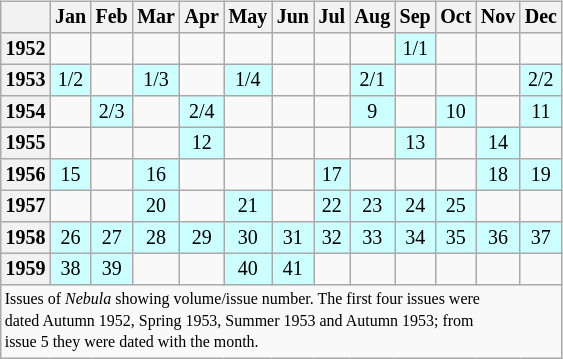<table class="wikitable" style="font-size: 10pt; line-height: 11pt; margin-right: 2em; text-align: center; float: left">
<tr>
<th></th>
<th>Jan</th>
<th>Feb</th>
<th>Mar</th>
<th>Apr</th>
<th>May</th>
<th>Jun</th>
<th>Jul</th>
<th>Aug</th>
<th>Sep</th>
<th>Oct</th>
<th>Nov</th>
<th>Dec</th>
</tr>
<tr>
<th>1952</th>
<td></td>
<td></td>
<td></td>
<td></td>
<td></td>
<td></td>
<td></td>
<td></td>
<td bgcolor=#ccffff>1/1</td>
<td></td>
<td></td>
<td></td>
</tr>
<tr>
<th>1953</th>
<td bgcolor=#ccffff>1/2</td>
<td></td>
<td bgcolor=#ccffff>1/3</td>
<td></td>
<td bgcolor=#ccffff>1/4</td>
<td></td>
<td></td>
<td bgcolor=#ccffff>2/1</td>
<td></td>
<td></td>
<td></td>
<td bgcolor=#ccffff>2/2</td>
</tr>
<tr>
<th>1954</th>
<td></td>
<td bgcolor=#ccffff>2/3</td>
<td></td>
<td bgcolor=#ccffff>2/4</td>
<td></td>
<td></td>
<td></td>
<td bgcolor=#ccffff>9</td>
<td></td>
<td bgcolor=#ccffff>10</td>
<td></td>
<td bgcolor=#ccffff>11</td>
</tr>
<tr>
<th>1955</th>
<td></td>
<td></td>
<td></td>
<td bgcolor=#ccffff>12</td>
<td></td>
<td></td>
<td></td>
<td></td>
<td bgcolor=#ccffff>13</td>
<td></td>
<td bgcolor=#ccffff>14</td>
<td></td>
</tr>
<tr>
<th>1956</th>
<td bgcolor=#ccffff>15</td>
<td></td>
<td bgcolor=#ccffff>16</td>
<td></td>
<td></td>
<td></td>
<td bgcolor=#ccffff>17</td>
<td></td>
<td></td>
<td></td>
<td bgcolor=#ccffff>18</td>
<td bgcolor=#ccffff>19</td>
</tr>
<tr>
<th>1957</th>
<td></td>
<td></td>
<td bgcolor=#ccffff>20</td>
<td></td>
<td bgcolor=#ccffff>21</td>
<td></td>
<td bgcolor=#ccffff>22</td>
<td bgcolor=#ccffff>23</td>
<td bgcolor=#ccffff>24</td>
<td bgcolor=#ccffff>25</td>
<td></td>
<td></td>
</tr>
<tr>
<th>1958</th>
<td bgcolor=#ccffff>26</td>
<td bgcolor=#ccffff>27</td>
<td bgcolor=#ccffff>28</td>
<td bgcolor=#ccffff>29</td>
<td bgcolor=#ccffff>30</td>
<td bgcolor=#ccffff>31</td>
<td bgcolor=#ccffff>32</td>
<td bgcolor=#ccffff>33</td>
<td bgcolor=#ccffff>34</td>
<td bgcolor=#ccffff>35</td>
<td bgcolor=#ccffff>36</td>
<td bgcolor=#ccffff>37</td>
</tr>
<tr>
<th>1959</th>
<td bgcolor=#ccffff>38</td>
<td bgcolor=#ccffff>39</td>
<td></td>
<td></td>
<td bgcolor=#ccffff>40</td>
<td bgcolor=#ccffff>41</td>
<td></td>
<td></td>
<td></td>
<td></td>
<td></td>
<td></td>
</tr>
<tr>
<td colspan="13" style="font-size: 8pt; text-align:left">Issues of <em>Nebula</em> showing volume/issue number.  The first four issues were<br>dated Autumn 1952, Spring 1953, Summer 1953 and Autumn 1953; from<br>issue 5 they were dated with the month.</td>
</tr>
</table>
